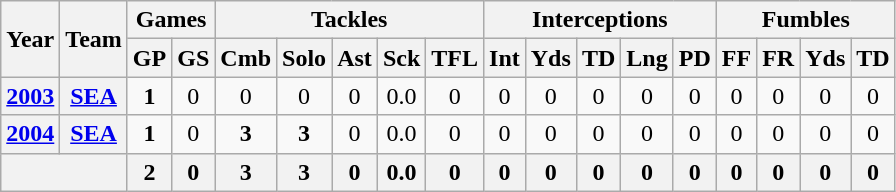<table class="wikitable" style="text-align:center">
<tr>
<th rowspan="2">Year</th>
<th rowspan="2">Team</th>
<th colspan="2">Games</th>
<th colspan="5">Tackles</th>
<th colspan="5">Interceptions</th>
<th colspan="4">Fumbles</th>
</tr>
<tr>
<th>GP</th>
<th>GS</th>
<th>Cmb</th>
<th>Solo</th>
<th>Ast</th>
<th>Sck</th>
<th>TFL</th>
<th>Int</th>
<th>Yds</th>
<th>TD</th>
<th>Lng</th>
<th>PD</th>
<th>FF</th>
<th>FR</th>
<th>Yds</th>
<th>TD</th>
</tr>
<tr>
<th><a href='#'>2003</a></th>
<th><a href='#'>SEA</a></th>
<td><strong>1</strong></td>
<td>0</td>
<td>0</td>
<td>0</td>
<td>0</td>
<td>0.0</td>
<td>0</td>
<td>0</td>
<td>0</td>
<td>0</td>
<td>0</td>
<td>0</td>
<td>0</td>
<td>0</td>
<td>0</td>
<td>0</td>
</tr>
<tr>
<th><a href='#'>2004</a></th>
<th><a href='#'>SEA</a></th>
<td><strong>1</strong></td>
<td>0</td>
<td><strong>3</strong></td>
<td><strong>3</strong></td>
<td>0</td>
<td>0.0</td>
<td>0</td>
<td>0</td>
<td>0</td>
<td>0</td>
<td>0</td>
<td>0</td>
<td>0</td>
<td>0</td>
<td>0</td>
<td>0</td>
</tr>
<tr>
<th colspan="2"></th>
<th>2</th>
<th>0</th>
<th>3</th>
<th>3</th>
<th>0</th>
<th>0.0</th>
<th>0</th>
<th>0</th>
<th>0</th>
<th>0</th>
<th>0</th>
<th>0</th>
<th>0</th>
<th>0</th>
<th>0</th>
<th>0</th>
</tr>
</table>
